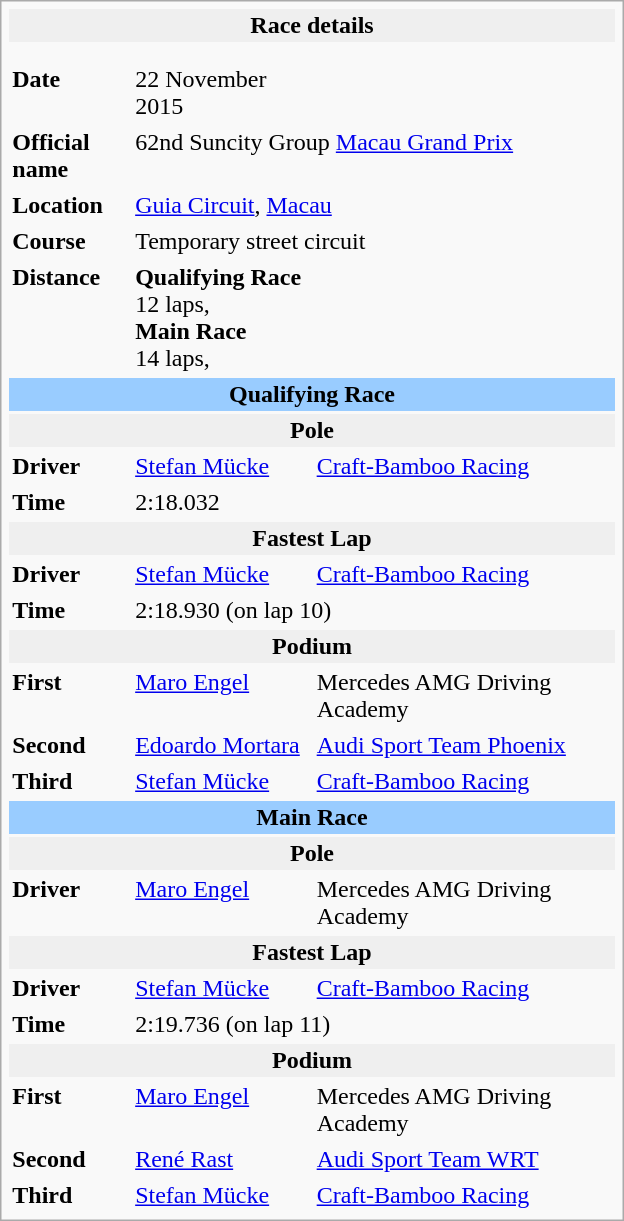<table class="infobox" align="right" cellpadding="2" style="float:right; width: 26em; ">
<tr>
<th colspan="3" bgcolor="#efefef">Race details</th>
</tr>
<tr>
<td colspan="3" style="text-align:center;"></td>
</tr>
<tr>
<td colspan="3" style="text-align:center;"></td>
</tr>
<tr>
<td style="width: 20%;"><strong>Date</strong></td>
<td>22 November 2015</td>
</tr>
<tr>
<td><strong>Official name</strong></td>
<td colspan=2>62nd Suncity Group <a href='#'>Macau Grand Prix</a></td>
</tr>
<tr>
<td><strong>Location</strong></td>
<td colspan=2><a href='#'>Guia Circuit</a>, <a href='#'>Macau</a></td>
</tr>
<tr>
<td><strong>Course</strong></td>
<td colspan=2>Temporary street circuit<br></td>
</tr>
<tr>
<td><strong>Distance</strong></td>
<td colspan=2><strong>Qualifying Race</strong><br>12 laps, <br><strong>Main Race</strong><br>14 laps, </td>
</tr>
<tr>
<td colspan="3" style="text-align:center; background-color:#99ccff"><strong>Qualifying Race</strong></td>
</tr>
<tr>
<th colspan="3" bgcolor="#efefef">Pole</th>
</tr>
<tr>
<td><strong>Driver</strong></td>
<td> <a href='#'>Stefan Mücke</a></td>
<td><a href='#'>Craft-Bamboo Racing</a></td>
</tr>
<tr>
<td><strong>Time</strong></td>
<td colspan=2>2:18.032</td>
</tr>
<tr>
<th colspan="3" bgcolor="#efefef">Fastest Lap</th>
</tr>
<tr>
<td><strong>Driver</strong></td>
<td> <a href='#'>Stefan Mücke</a></td>
<td><a href='#'>Craft-Bamboo Racing</a></td>
</tr>
<tr>
<td><strong>Time</strong></td>
<td colspan=2>2:18.930 (on lap 10)</td>
</tr>
<tr>
<th colspan="3" bgcolor="#efefef">Podium</th>
</tr>
<tr>
<td><strong>First</strong></td>
<td> <a href='#'>Maro Engel</a></td>
<td>Mercedes AMG Driving Academy</td>
</tr>
<tr>
<td><strong>Second</strong></td>
<td> <a href='#'>Edoardo Mortara</a></td>
<td><a href='#'>Audi Sport Team Phoenix</a></td>
</tr>
<tr>
<td><strong>Third</strong></td>
<td> <a href='#'>Stefan Mücke</a></td>
<td><a href='#'>Craft-Bamboo Racing</a></td>
</tr>
<tr>
<td colspan="3" style="text-align:center; background-color:#99ccff"><strong>Main Race</strong></td>
</tr>
<tr>
<th colspan="3" bgcolor="#efefef">Pole</th>
</tr>
<tr>
<td><strong>Driver</strong></td>
<td> <a href='#'>Maro Engel</a></td>
<td>Mercedes AMG Driving Academy</td>
</tr>
<tr>
<th colspan="3" bgcolor="#efefef">Fastest Lap</th>
</tr>
<tr>
<td><strong>Driver</strong></td>
<td> <a href='#'>Stefan Mücke</a></td>
<td><a href='#'>Craft-Bamboo Racing</a></td>
</tr>
<tr>
<td><strong>Time</strong></td>
<td colspan=2>2:19.736 (on lap 11)</td>
</tr>
<tr>
<th colspan="3" bgcolor="#efefef">Podium</th>
</tr>
<tr>
<td><strong>First</strong></td>
<td> <a href='#'>Maro Engel</a></td>
<td>Mercedes AMG Driving Academy</td>
</tr>
<tr>
<td><strong>Second</strong></td>
<td> <a href='#'>René Rast</a></td>
<td><a href='#'>Audi Sport Team WRT</a></td>
</tr>
<tr>
<td><strong>Third</strong></td>
<td> <a href='#'>Stefan Mücke</a></td>
<td><a href='#'>Craft-Bamboo Racing</a></td>
</tr>
</table>
